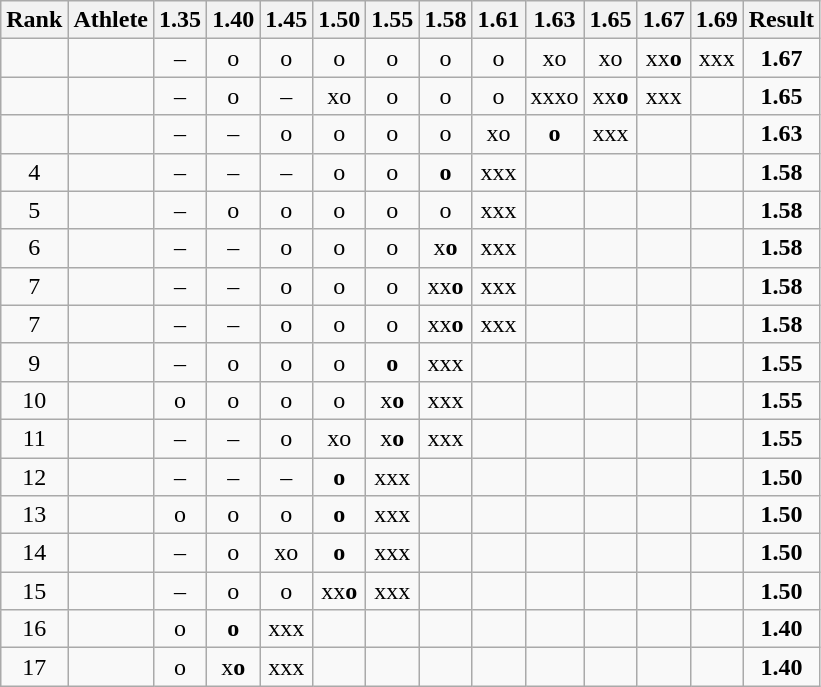<table class="wikitable sortable" style="text-align:center">
<tr>
<th>Rank</th>
<th>Athlete</th>
<th>1.35</th>
<th>1.40</th>
<th>1.45</th>
<th>1.50</th>
<th>1.55</th>
<th>1.58</th>
<th>1.61</th>
<th>1.63</th>
<th>1.65</th>
<th>1.67</th>
<th>1.69</th>
<th>Result</th>
</tr>
<tr>
<td></td>
<td align="left"></td>
<td>–</td>
<td>o</td>
<td>o</td>
<td>o</td>
<td>o</td>
<td>o</td>
<td>o</td>
<td>xo</td>
<td>xo</td>
<td>xx<strong>o</strong></td>
<td>xxx</td>
<td><strong>1.67</strong></td>
</tr>
<tr>
<td></td>
<td align="left"></td>
<td>–</td>
<td>o</td>
<td>–</td>
<td>xo</td>
<td>o</td>
<td>o</td>
<td>o</td>
<td>xxxo</td>
<td>xx<strong>o</strong></td>
<td>xxx</td>
<td></td>
<td><strong>1.65</strong></td>
</tr>
<tr>
<td></td>
<td align="left"></td>
<td>–</td>
<td>–</td>
<td>o</td>
<td>o</td>
<td>o</td>
<td>o</td>
<td>xo</td>
<td><strong>o</strong></td>
<td>xxx</td>
<td></td>
<td></td>
<td><strong>1.63</strong></td>
</tr>
<tr>
<td>4</td>
<td align="left"></td>
<td>–</td>
<td>–</td>
<td>–</td>
<td>o</td>
<td>o</td>
<td><strong>o</strong></td>
<td>xxx</td>
<td></td>
<td></td>
<td></td>
<td></td>
<td><strong>1.58</strong></td>
</tr>
<tr>
<td>5</td>
<td align="left"></td>
<td>–</td>
<td>o</td>
<td>o</td>
<td>o</td>
<td>o</td>
<td>o</td>
<td>xxx</td>
<td></td>
<td></td>
<td></td>
<td></td>
<td><strong>1.58</strong></td>
</tr>
<tr>
<td>6</td>
<td align="left"></td>
<td>–</td>
<td>–</td>
<td>o</td>
<td>o</td>
<td>o</td>
<td>x<strong>o</strong></td>
<td>xxx</td>
<td></td>
<td></td>
<td></td>
<td></td>
<td><strong>1.58</strong></td>
</tr>
<tr>
<td>7</td>
<td align="left"></td>
<td>–</td>
<td>–</td>
<td>o</td>
<td>o</td>
<td>o</td>
<td>xx<strong>o</strong></td>
<td>xxx</td>
<td></td>
<td></td>
<td></td>
<td></td>
<td><strong>1.58</strong></td>
</tr>
<tr>
<td>7</td>
<td align="left"></td>
<td>–</td>
<td>–</td>
<td>o</td>
<td>o</td>
<td>o</td>
<td>xx<strong>o</strong></td>
<td>xxx</td>
<td></td>
<td></td>
<td></td>
<td></td>
<td><strong>1.58</strong></td>
</tr>
<tr>
<td>9</td>
<td align="left"></td>
<td>–</td>
<td>o</td>
<td>o</td>
<td>o</td>
<td><strong>o</strong></td>
<td>xxx</td>
<td></td>
<td></td>
<td></td>
<td></td>
<td></td>
<td><strong>1.55</strong></td>
</tr>
<tr>
<td>10</td>
<td align="left"></td>
<td>o</td>
<td>o</td>
<td>o</td>
<td>o</td>
<td>x<strong>o</strong></td>
<td>xxx</td>
<td></td>
<td></td>
<td></td>
<td></td>
<td></td>
<td><strong>1.55</strong></td>
</tr>
<tr>
<td>11</td>
<td align="left"></td>
<td>–</td>
<td>–</td>
<td>o</td>
<td>xo</td>
<td>x<strong>o</strong></td>
<td>xxx</td>
<td></td>
<td></td>
<td></td>
<td></td>
<td></td>
<td><strong>1.55</strong></td>
</tr>
<tr>
<td>12</td>
<td align="left"></td>
<td>–</td>
<td>–</td>
<td>–</td>
<td><strong>o</strong></td>
<td>xxx</td>
<td></td>
<td></td>
<td></td>
<td></td>
<td></td>
<td></td>
<td><strong>1.50</strong></td>
</tr>
<tr>
<td>13</td>
<td align="left"></td>
<td>o</td>
<td>o</td>
<td>o</td>
<td><strong>o</strong></td>
<td>xxx</td>
<td></td>
<td></td>
<td></td>
<td></td>
<td></td>
<td></td>
<td><strong>1.50</strong></td>
</tr>
<tr>
<td>14</td>
<td align="left"></td>
<td>–</td>
<td>o</td>
<td>xo</td>
<td><strong>o</strong></td>
<td>xxx</td>
<td></td>
<td></td>
<td></td>
<td></td>
<td></td>
<td></td>
<td><strong>1.50</strong></td>
</tr>
<tr>
<td>15</td>
<td align="left"></td>
<td>–</td>
<td>o</td>
<td>o</td>
<td>xx<strong>o</strong></td>
<td>xxx</td>
<td></td>
<td></td>
<td></td>
<td></td>
<td></td>
<td></td>
<td><strong>1.50</strong></td>
</tr>
<tr>
<td>16</td>
<td align="left"></td>
<td>o</td>
<td><strong>o</strong></td>
<td>xxx</td>
<td></td>
<td></td>
<td></td>
<td></td>
<td></td>
<td></td>
<td></td>
<td></td>
<td><strong>1.40</strong></td>
</tr>
<tr>
<td>17</td>
<td align="left"></td>
<td>o</td>
<td>x<strong>o</strong></td>
<td>xxx</td>
<td></td>
<td></td>
<td></td>
<td></td>
<td></td>
<td></td>
<td></td>
<td></td>
<td><strong>1.40</strong></td>
</tr>
</table>
